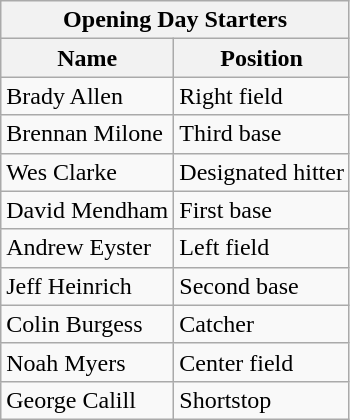<table class="wikitable" style="text-align:left">
<tr>
<th colspan="2">Opening Day Starters</th>
</tr>
<tr>
<th>Name</th>
<th>Position</th>
</tr>
<tr>
<td>Brady Allen</td>
<td>Right field</td>
</tr>
<tr>
<td>Brennan Milone</td>
<td>Third base</td>
</tr>
<tr>
<td>Wes Clarke</td>
<td>Designated hitter</td>
</tr>
<tr>
<td>David Mendham</td>
<td>First base</td>
</tr>
<tr>
<td>Andrew Eyster</td>
<td>Left field</td>
</tr>
<tr>
<td>Jeff Heinrich</td>
<td>Second base</td>
</tr>
<tr>
<td>Colin Burgess</td>
<td>Catcher</td>
</tr>
<tr>
<td>Noah Myers</td>
<td>Center field</td>
</tr>
<tr>
<td>George Calill</td>
<td>Shortstop</td>
</tr>
</table>
